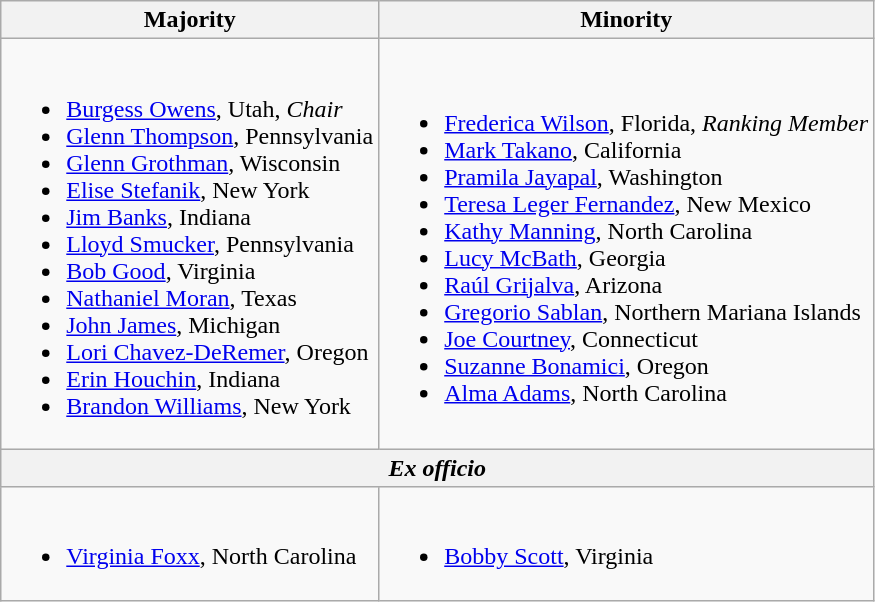<table class=wikitable>
<tr>
<th>Majority</th>
<th>Minority</th>
</tr>
<tr>
<td><br><ul><li><a href='#'>Burgess Owens</a>, Utah, <em>Chair</em></li><li><a href='#'>Glenn Thompson</a>, Pennsylvania</li><li><a href='#'>Glenn Grothman</a>, Wisconsin</li><li><a href='#'>Elise Stefanik</a>, New York</li><li><a href='#'>Jim Banks</a>, Indiana</li><li><a href='#'>Lloyd Smucker</a>, Pennsylvania</li><li><a href='#'>Bob Good</a>, Virginia</li><li><a href='#'>Nathaniel Moran</a>, Texas</li><li><a href='#'>John James</a>, Michigan</li><li><a href='#'>Lori Chavez-DeRemer</a>, Oregon</li><li><a href='#'>Erin Houchin</a>, Indiana</li><li><a href='#'>Brandon Williams</a>, New York</li></ul></td>
<td><br><ul><li><a href='#'>Frederica Wilson</a>, Florida, <em>Ranking Member</em></li><li><a href='#'>Mark Takano</a>, California</li><li><a href='#'>Pramila Jayapal</a>, Washington</li><li><a href='#'>Teresa Leger Fernandez</a>, New Mexico</li><li><a href='#'>Kathy Manning</a>, North Carolina</li><li><a href='#'>Lucy McBath</a>, Georgia</li><li><a href='#'>Raúl Grijalva</a>, Arizona</li><li><a href='#'>Gregorio Sablan</a>, Northern Mariana Islands</li><li><a href='#'>Joe Courtney</a>, Connecticut</li><li><a href='#'>Suzanne Bonamici</a>, Oregon</li><li><a href='#'>Alma Adams</a>, North Carolina</li></ul></td>
</tr>
<tr>
<th colspan=2><em>Ex officio</em></th>
</tr>
<tr>
<td><br><ul><li><a href='#'>Virginia Foxx</a>, North Carolina</li></ul></td>
<td><br><ul><li><a href='#'>Bobby Scott</a>, Virginia</li></ul></td>
</tr>
</table>
